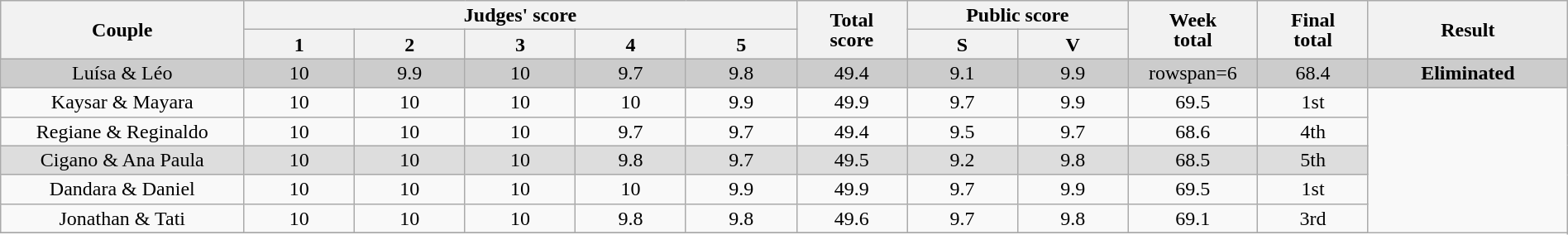<table class="wikitable" style="font-size:100%; line-height:16px; text-align:center" width="100%">
<tr>
<th rowspan=2 width="11.0%">Couple</th>
<th colspan=5 width="25.0%">Judges' score</th>
<th rowspan=2 width="05.0%">Total<br>score</th>
<th colspan=2 width="10.0%">Public score</th>
<th rowspan=2 width="05.0%">Week<br>total</th>
<th rowspan=2 width="05.0%">Final<br>total</th>
<th rowspan=2 width="09.0%">Result</th>
</tr>
<tr>
<th width="05.0%">1</th>
<th width="05.0%">2</th>
<th width="05.0%">3</th>
<th width="05.0%">4</th>
<th width="05.0%">5</th>
<th width="05.0%">S</th>
<th width="05.0%">V</th>
</tr>
<tr bgcolor=CCCCCC>
<td>Luísa & Léo</td>
<td>10</td>
<td>9.9</td>
<td>10</td>
<td>9.7</td>
<td>9.8</td>
<td>49.4</td>
<td>9.1</td>
<td>9.9</td>
<td>rowspan=6 </td>
<td>68.4</td>
<td><strong>Eliminated</strong></td>
</tr>
<tr>
<td>Kaysar & Mayara</td>
<td>10</td>
<td>10</td>
<td>10</td>
<td>10</td>
<td>9.9</td>
<td>49.9</td>
<td>9.7</td>
<td>9.9</td>
<td>69.5</td>
<td>1st</td>
</tr>
<tr>
<td>Regiane & Reginaldo</td>
<td>10</td>
<td>10</td>
<td>10</td>
<td>9.7</td>
<td>9.7</td>
<td>49.4</td>
<td>9.5</td>
<td>9.7</td>
<td>68.6</td>
<td>4th</td>
</tr>
<tr bgcolor=DDDDDD>
<td>Cigano & Ana Paula</td>
<td>10</td>
<td>10</td>
<td>10</td>
<td>9.8</td>
<td>9.7</td>
<td>49.5</td>
<td>9.2</td>
<td>9.8</td>
<td>68.5</td>
<td>5th</td>
</tr>
<tr>
<td>Dandara & Daniel</td>
<td>10</td>
<td>10</td>
<td>10</td>
<td>10</td>
<td>9.9</td>
<td>49.9</td>
<td>9.7</td>
<td>9.9</td>
<td>69.5</td>
<td>1st</td>
</tr>
<tr>
<td>Jonathan & Tati</td>
<td>10</td>
<td>10</td>
<td>10</td>
<td>9.8</td>
<td>9.8</td>
<td>49.6</td>
<td>9.7</td>
<td>9.8</td>
<td>69.1</td>
<td>3rd</td>
</tr>
<tr>
</tr>
</table>
